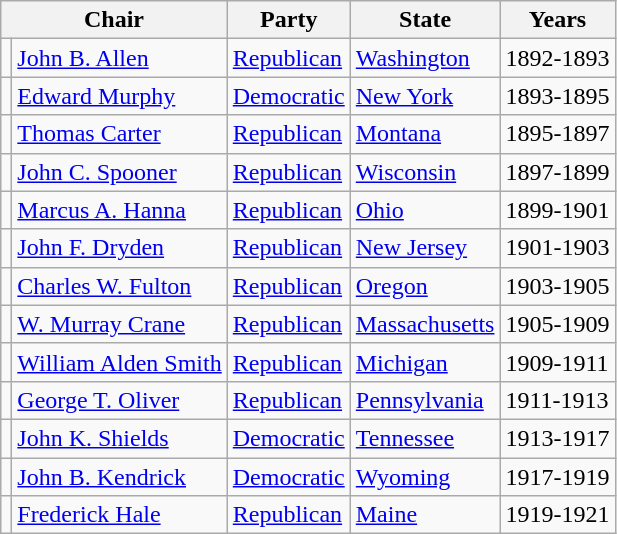<table class=wikitable>
<tr>
<th colspan=2>Chair</th>
<th>Party</th>
<th>State</th>
<th>Years</th>
</tr>
<tr>
<td></td>
<td><a href='#'>John B. Allen</a></td>
<td><a href='#'>Republican</a></td>
<td><a href='#'>Washington</a></td>
<td>1892-1893</td>
</tr>
<tr>
<td></td>
<td><a href='#'>Edward Murphy</a></td>
<td><a href='#'>Democratic</a></td>
<td><a href='#'>New York</a></td>
<td>1893-1895</td>
</tr>
<tr>
<td></td>
<td><a href='#'>Thomas Carter</a></td>
<td><a href='#'>Republican</a></td>
<td><a href='#'>Montana</a></td>
<td>1895-1897</td>
</tr>
<tr>
<td></td>
<td><a href='#'>John C. Spooner</a></td>
<td><a href='#'>Republican</a></td>
<td><a href='#'>Wisconsin</a></td>
<td>1897-1899</td>
</tr>
<tr>
<td></td>
<td><a href='#'>Marcus A. Hanna</a></td>
<td><a href='#'>Republican</a></td>
<td><a href='#'>Ohio</a></td>
<td>1899-1901</td>
</tr>
<tr>
<td></td>
<td><a href='#'>John F. Dryden</a></td>
<td><a href='#'>Republican</a></td>
<td><a href='#'>New Jersey</a></td>
<td>1901-1903</td>
</tr>
<tr>
<td></td>
<td><a href='#'>Charles W. Fulton</a></td>
<td><a href='#'>Republican</a></td>
<td><a href='#'>Oregon</a></td>
<td>1903-1905</td>
</tr>
<tr>
<td></td>
<td><a href='#'>W. Murray Crane</a></td>
<td><a href='#'>Republican</a></td>
<td><a href='#'>Massachusetts</a></td>
<td>1905-1909</td>
</tr>
<tr>
<td></td>
<td><a href='#'>William Alden Smith</a></td>
<td><a href='#'>Republican</a></td>
<td><a href='#'>Michigan</a></td>
<td>1909-1911</td>
</tr>
<tr>
<td></td>
<td><a href='#'>George T. Oliver</a></td>
<td><a href='#'>Republican</a></td>
<td><a href='#'>Pennsylvania</a></td>
<td>1911-1913</td>
</tr>
<tr>
<td></td>
<td><a href='#'>John K. Shields</a></td>
<td><a href='#'>Democratic</a></td>
<td><a href='#'>Tennessee</a></td>
<td>1913-1917</td>
</tr>
<tr>
<td></td>
<td><a href='#'>John B. Kendrick</a></td>
<td><a href='#'>Democratic</a></td>
<td><a href='#'>Wyoming</a></td>
<td>1917-1919</td>
</tr>
<tr>
<td></td>
<td><a href='#'>Frederick Hale</a></td>
<td><a href='#'>Republican</a></td>
<td><a href='#'>Maine</a></td>
<td>1919-1921</td>
</tr>
</table>
